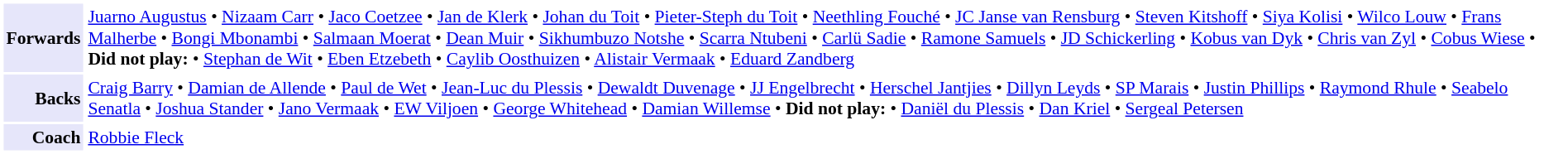<table cellpadding="2" style="border: 1px solid white; font-size:90%;">
<tr>
<td style="text-align:right; background:lavender;"><strong>Forwards</strong></td>
<td style="text-align:left;"><a href='#'>Juarno Augustus</a> • <a href='#'>Nizaam Carr</a> • <a href='#'>Jaco Coetzee</a> • <a href='#'>Jan de Klerk</a> • <a href='#'>Johan du Toit</a> • <a href='#'>Pieter-Steph du Toit</a> • <a href='#'>Neethling Fouché</a> • <a href='#'>JC Janse van Rensburg</a> • <a href='#'>Steven Kitshoff</a> • <a href='#'>Siya Kolisi</a> • <a href='#'>Wilco Louw</a> • <a href='#'>Frans Malherbe</a> • <a href='#'>Bongi Mbonambi</a> • <a href='#'>Salmaan Moerat</a> • <a href='#'>Dean Muir</a> • <a href='#'>Sikhumbuzo Notshe</a> • <a href='#'>Scarra Ntubeni</a> • <a href='#'>Carlü Sadie</a> • <a href='#'>Ramone Samuels</a> • <a href='#'>JD Schickerling</a> • <a href='#'>Kobus van Dyk</a> • <a href='#'>Chris van Zyl</a> • <a href='#'>Cobus Wiese</a> • <strong>Did not play:</strong> • <a href='#'>Stephan de Wit</a> • <a href='#'>Eben Etzebeth</a> • <a href='#'>Caylib Oosthuizen</a> • <a href='#'>Alistair Vermaak</a> • <a href='#'>Eduard Zandberg</a></td>
</tr>
<tr>
<td style="text-align:right; background:lavender;"><strong>Backs</strong></td>
<td style="text-align:left;"><a href='#'>Craig Barry</a> • <a href='#'>Damian de Allende</a> • <a href='#'>Paul de Wet</a> • <a href='#'>Jean-Luc du Plessis</a> • <a href='#'>Dewaldt Duvenage</a> • <a href='#'>JJ Engelbrecht</a> • <a href='#'>Herschel Jantjies</a> • <a href='#'>Dillyn Leyds</a> • <a href='#'>SP Marais</a> • <a href='#'>Justin Phillips</a> • <a href='#'>Raymond Rhule</a> • <a href='#'>Seabelo Senatla</a> • <a href='#'>Joshua Stander</a> • <a href='#'>Jano Vermaak</a> • <a href='#'>EW Viljoen</a> • <a href='#'>George Whitehead</a> • <a href='#'>Damian Willemse</a> • <strong>Did not play:</strong> • <a href='#'>Daniël du Plessis</a> • <a href='#'>Dan Kriel</a> • <a href='#'>Sergeal Petersen</a></td>
</tr>
<tr>
<td style="text-align:right; background:lavender;"><strong>Coach</strong></td>
<td style="text-align:left;"><a href='#'>Robbie Fleck</a></td>
</tr>
</table>
